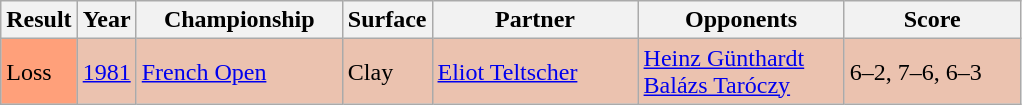<table class="sortable wikitable">
<tr>
<th style="width:40px">Result</th>
<th style="width:30px">Year</th>
<th style="width:130px">Championship</th>
<th style="width:45px">Surface</th>
<th style="width:130px">Partner</th>
<th style="width:130px">Opponents</th>
<th style="width:110px" class="unsortable">Score</th>
</tr>
<tr style="background:#ebc2af;">
<td style="background:#ffa07a;">Loss</td>
<td><a href='#'>1981</a></td>
<td><a href='#'>French Open</a></td>
<td>Clay</td>
<td> <a href='#'>Eliot Teltscher</a></td>
<td> <a href='#'>Heinz Günthardt</a><br> <a href='#'>Balázs Taróczy</a></td>
<td>6–2, 7–6, 6–3</td>
</tr>
</table>
